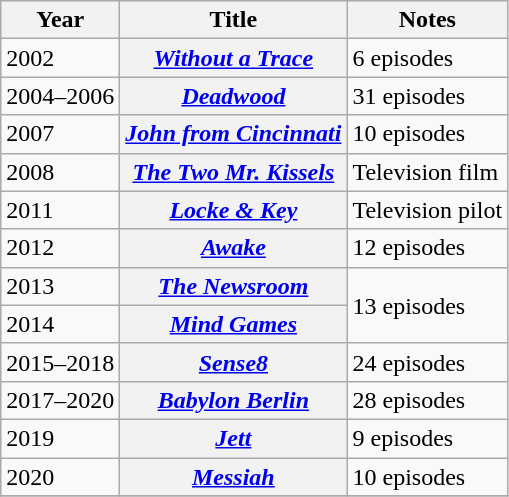<table class="wikitable plainrowheaders">
<tr>
<th>Year</th>
<th>Title</th>
<th>Notes</th>
</tr>
<tr>
<td>2002</td>
<th scope="row" style="text-align:center;"><em><a href='#'>Without a Trace</a></em></th>
<td>6 episodes</td>
</tr>
<tr>
<td>2004–2006</td>
<th scope="row" style="text-align:center;"><em><a href='#'>Deadwood</a></em></th>
<td>31 episodes</td>
</tr>
<tr>
<td>2007</td>
<th scope="row" style="text-align:center;"><em><a href='#'>John from Cincinnati</a></em></th>
<td>10 episodes</td>
</tr>
<tr>
<td>2008</td>
<th scope="row" style="text-align:center;"><em><a href='#'>The Two Mr. Kissels</a></em></th>
<td>Television film</td>
</tr>
<tr>
<td>2011</td>
<th scope="row" style="text-align:center;"><em><a href='#'>Locke & Key</a></em></th>
<td>Television pilot</td>
</tr>
<tr>
<td>2012</td>
<th scope="row" style="text-align:center;"><em><a href='#'>Awake</a></em></th>
<td>12 episodes</td>
</tr>
<tr>
<td>2013</td>
<th scope="row" style="text-align:center;"><em><a href='#'>The Newsroom</a></em></th>
<td rowspan=2>13 episodes</td>
</tr>
<tr>
<td>2014</td>
<th scope="row" style="text-align:center;"><em><a href='#'>Mind Games</a></em></th>
</tr>
<tr>
<td>2015–2018</td>
<th scope="row" style="text-align:center;"><em><a href='#'>Sense8</a></em></th>
<td>24 episodes</td>
</tr>
<tr>
<td>2017–2020</td>
<th scope="row" style="text-align:center;"><em><a href='#'>Babylon Berlin</a></em></th>
<td>28 episodes</td>
</tr>
<tr>
<td>2019</td>
<th scope="row" style="text-align:center;"><em><a href='#'>Jett</a></em></th>
<td>9 episodes</td>
</tr>
<tr>
<td>2020</td>
<th scope="row" style="text-align:center;"><em><a href='#'>Messiah</a></em></th>
<td>10 episodes</td>
</tr>
<tr>
</tr>
</table>
